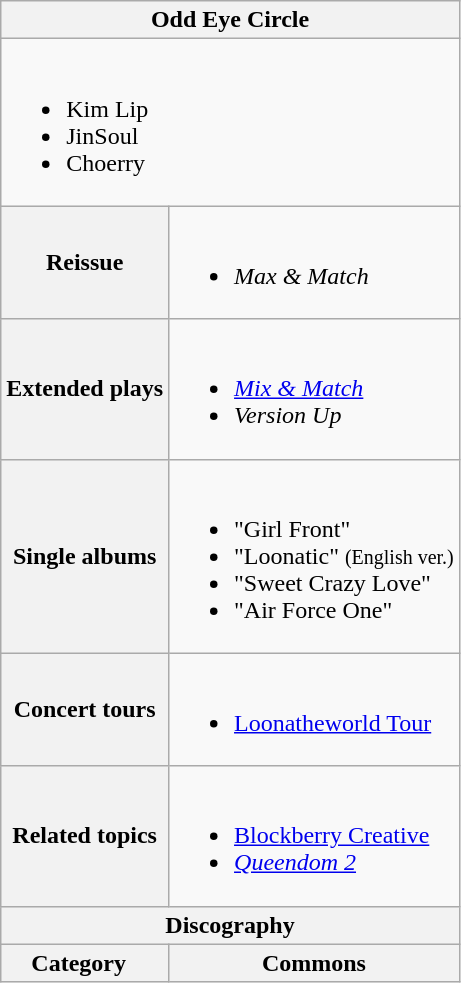<table class="wikitable mw-collapsible">
<tr>
<th colspan="2">Odd Eye Circle</th>
</tr>
<tr>
<td colspan="2"><br><ul><li>Kim Lip</li><li>JinSoul</li><li>Choerry</li></ul></td>
</tr>
<tr>
<th>Reissue</th>
<td><br><ul><li><em>Max & Match</em></li></ul></td>
</tr>
<tr>
<th>Extended plays</th>
<td><br><ul><li><a href='#'><em>Mix & Match</em></a></li><li><em>Version Up</em></li></ul></td>
</tr>
<tr>
<th>Single albums</th>
<td><br><ul><li>"Girl Front"</li><li>"Loonatic" <small>(English ver.)</small></li><li>"Sweet Crazy Love"</li><li>"Air Force One"</li></ul></td>
</tr>
<tr>
<th>Concert tours</th>
<td><br><ul><li><a href='#'>Loonatheworld Tour</a></li></ul></td>
</tr>
<tr>
<th>Related topics</th>
<td><br><ul><li><a href='#'>Blockberry Creative</a></li><li><em><a href='#'>Queendom 2</a></em></li></ul></td>
</tr>
<tr>
<th colspan="2">Discography</th>
</tr>
<tr>
<th><strong>Category</strong>  </th>
<th><strong>Commons</strong></th>
</tr>
</table>
